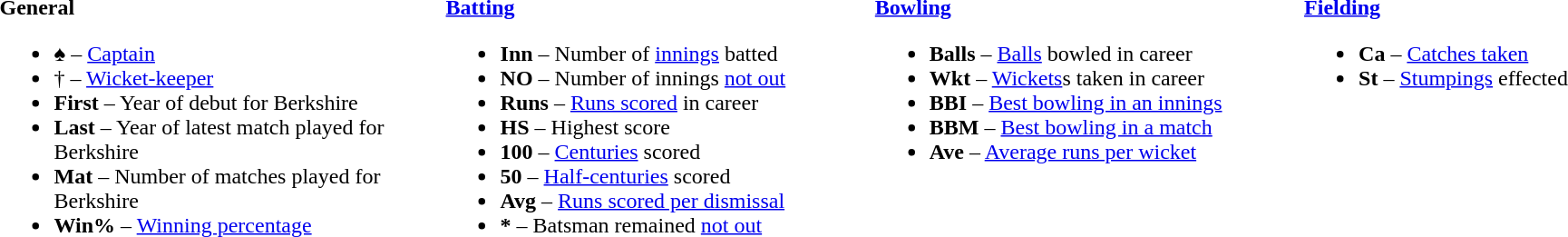<table>
<tr>
<td valign="top" style="width:26%"><br><strong>General</strong><ul><li>♠ – <a href='#'>Captain</a></li><li>† – <a href='#'>Wicket-keeper</a></li><li><strong>First</strong> – Year of debut for Berkshire</li><li><strong>Last</strong> – Year of latest match played for Berkshire</li><li><strong>Mat</strong> – Number of matches played for Berkshire</li><li><strong>Win%</strong> – <a href='#'>Winning percentage</a></li></ul></td>
<td valign="top" style="width:25%"><br><strong><a href='#'>Batting</a></strong><ul><li><strong>Inn</strong> – Number of <a href='#'>innings</a> batted</li><li><strong>NO</strong> – Number of innings <a href='#'>not out</a></li><li><strong>Runs</strong> – <a href='#'>Runs scored</a> in career</li><li><strong>HS</strong> – Highest score</li><li><strong>100</strong> – <a href='#'>Centuries</a> scored</li><li><strong>50</strong> – <a href='#'>Half-centuries</a> scored</li><li><strong>Avg</strong> – <a href='#'>Runs scored per dismissal</a></li><li><strong>*</strong> – Batsman remained <a href='#'>not out</a></li></ul></td>
<td valign="top" style="width:25%"><br><strong><a href='#'>Bowling</a></strong><ul><li><strong>Balls</strong> – <a href='#'>Balls</a> bowled in career</li><li><strong>Wkt</strong> – <a href='#'>Wickets</a>s taken in career</li><li><strong>BBI</strong> – <a href='#'>Best bowling in an innings</a></li><li><strong>BBM</strong> – <a href='#'>Best bowling in a match</a></li><li><strong>Ave</strong> – <a href='#'>Average runs per wicket</a></li></ul></td>
<td valign="top" style="width:24%"><br><strong><a href='#'>Fielding</a></strong><ul><li><strong>Ca</strong> – <a href='#'>Catches taken</a></li><li><strong>St</strong> – <a href='#'>Stumpings</a> effected</li></ul></td>
</tr>
</table>
